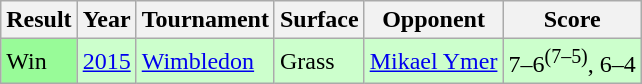<table class="wikitable">
<tr>
<th>Result</th>
<th>Year</th>
<th>Tournament</th>
<th>Surface</th>
<th>Opponent</th>
<th class="unsortable">Score</th>
</tr>
<tr style="background:#cfc;">
<td bgcolor=98fb98>Win</td>
<td><a href='#'>2015</a></td>
<td><a href='#'>Wimbledon</a></td>
<td>Grass</td>
<td> <a href='#'>Mikael Ymer</a></td>
<td>7–6<sup>(7–5)</sup>, 6–4</td>
</tr>
</table>
